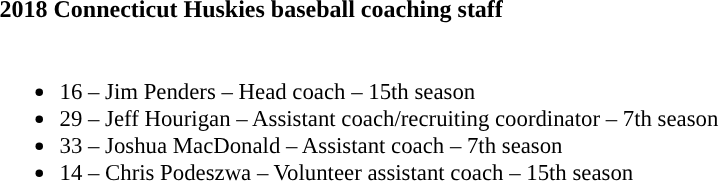<table class="toccolours" style="text-align: left;">
<tr>
<th colspan="9">2018 Connecticut Huskies baseball coaching staff</th>
</tr>
<tr>
<td style="font-size: 95%;" valign="top"><br><ul><li>16 – Jim Penders – Head coach – 15th season</li><li>29 – Jeff Hourigan – Assistant coach/recruiting coordinator – 7th season</li><li>33 – Joshua MacDonald – Assistant coach – 7th season</li><li>14 – Chris Podeszwa – Volunteer assistant coach – 15th season</li></ul></td>
</tr>
</table>
